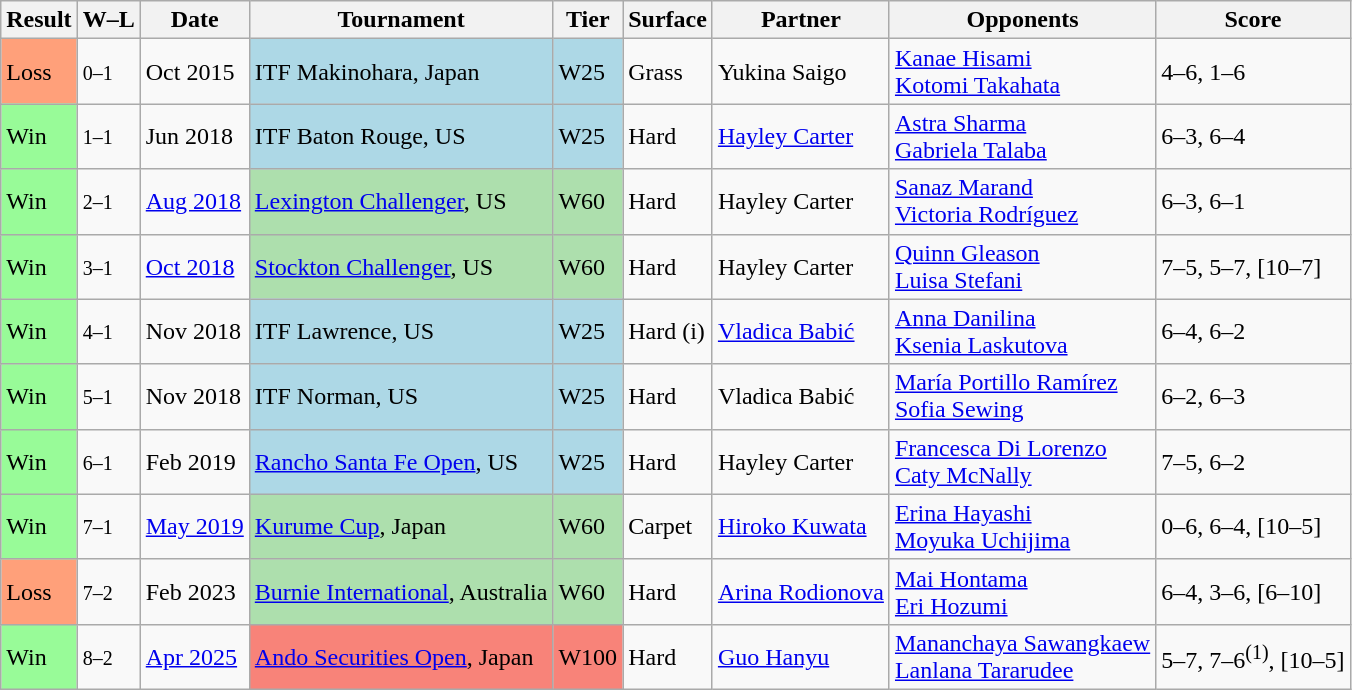<table class="sortable wikitable">
<tr>
<th>Result</th>
<th class="unsortable">W–L</th>
<th>Date</th>
<th>Tournament</th>
<th>Tier</th>
<th>Surface</th>
<th>Partner</th>
<th>Opponents</th>
<th class="unsortable">Score</th>
</tr>
<tr>
<td bgcolor="FFA07A">Loss</td>
<td><small>0–1</small></td>
<td>Oct 2015</td>
<td style="background:lightblue;">ITF Makinohara, Japan</td>
<td style="background:lightblue;">W25</td>
<td>Grass</td>
<td> Yukina Saigo</td>
<td> <a href='#'>Kanae Hisami</a> <br>  <a href='#'>Kotomi Takahata</a></td>
<td>4–6, 1–6</td>
</tr>
<tr>
<td bgcolor=98fb98>Win</td>
<td><small>1–1</small></td>
<td>Jun 2018</td>
<td style="background:lightblue;">ITF Baton Rouge, US</td>
<td style="background:lightblue;">W25</td>
<td>Hard</td>
<td> <a href='#'>Hayley Carter</a></td>
<td> <a href='#'>Astra Sharma</a> <br>  <a href='#'>Gabriela Talaba</a></td>
<td>6–3, 6–4</td>
</tr>
<tr>
<td bgcolor="98FB98">Win</td>
<td><small>2–1</small></td>
<td><a href='#'>Aug 2018</a></td>
<td style="background:#addfad"><a href='#'>Lexington Challenger</a>, US</td>
<td style="background:#addfad">W60</td>
<td>Hard</td>
<td> Hayley Carter</td>
<td> <a href='#'>Sanaz Marand</a> <br>  <a href='#'>Victoria Rodríguez</a></td>
<td>6–3, 6–1</td>
</tr>
<tr>
<td bgcolor="98FB98">Win</td>
<td><small>3–1</small></td>
<td><a href='#'>Oct 2018</a></td>
<td style="background:#addfad"><a href='#'>Stockton Challenger</a>, US</td>
<td style="background:#addfad">W60</td>
<td>Hard</td>
<td> Hayley Carter</td>
<td> <a href='#'>Quinn Gleason</a> <br>  <a href='#'>Luisa Stefani</a></td>
<td>7–5, 5–7, [10–7]</td>
</tr>
<tr>
<td bgcolor=98fb98>Win</td>
<td><small>4–1</small></td>
<td>Nov 2018</td>
<td style="background:lightblue;">ITF Lawrence, US</td>
<td style="background:lightblue;">W25</td>
<td>Hard (i)</td>
<td> <a href='#'>Vladica Babić</a></td>
<td> <a href='#'>Anna Danilina</a> <br>  <a href='#'>Ksenia Laskutova</a></td>
<td>6–4, 6–2</td>
</tr>
<tr>
<td bgcolor=98fb98>Win</td>
<td><small>5–1</small></td>
<td>Nov 2018</td>
<td style="background:lightblue;">ITF Norman, US</td>
<td style="background:lightblue;">W25</td>
<td>Hard</td>
<td> Vladica Babić</td>
<td> <a href='#'>María Portillo Ramírez</a> <br>  <a href='#'>Sofia Sewing</a></td>
<td>6–2, 6–3</td>
</tr>
<tr>
<td bgcolor=98fb98>Win</td>
<td><small>6–1</small></td>
<td>Feb 2019</td>
<td style="background:lightblue;"><a href='#'>Rancho Santa Fe Open</a>, US</td>
<td style="background:lightblue;">W25</td>
<td>Hard</td>
<td> Hayley Carter</td>
<td> <a href='#'>Francesca Di Lorenzo</a> <br>  <a href='#'>Caty McNally</a></td>
<td>7–5, 6–2</td>
</tr>
<tr>
<td bgcolor=98fb98>Win</td>
<td><small>7–1</small></td>
<td><a href='#'>May 2019</a></td>
<td style="background:#addfad"><a href='#'>Kurume Cup</a>, Japan</td>
<td style="background:#addfad">W60</td>
<td>Carpet</td>
<td> <a href='#'>Hiroko Kuwata</a></td>
<td> <a href='#'>Erina Hayashi</a> <br>  <a href='#'>Moyuka Uchijima</a></td>
<td>0–6, 6–4, [10–5]</td>
</tr>
<tr>
<td bgcolor="FFA07A">Loss</td>
<td><small>7–2</small></td>
<td>Feb 2023</td>
<td style="background:#addfad"><a href='#'>Burnie International</a>, Australia</td>
<td style="background:#addfad">W60</td>
<td>Hard</td>
<td> <a href='#'>Arina Rodionova</a></td>
<td> <a href='#'>Mai Hontama</a> <br>  <a href='#'>Eri Hozumi</a></td>
<td>6–4, 3–6, [6–10]</td>
</tr>
<tr>
<td bgcolor=98fb98>Win</td>
<td><small>8–2</small></td>
<td><a href='#'>Apr 2025</a></td>
<td style="background:#f88379;"><a href='#'>Ando Securities Open</a>, Japan</td>
<td style="background:#f88379;">W100</td>
<td>Hard</td>
<td> <a href='#'>Guo Hanyu</a></td>
<td> <a href='#'>Mananchaya Sawangkaew</a> <br>  <a href='#'>Lanlana Tararudee</a></td>
<td>5–7, 7–6<sup>(1)</sup>, [10–5]</td>
</tr>
</table>
